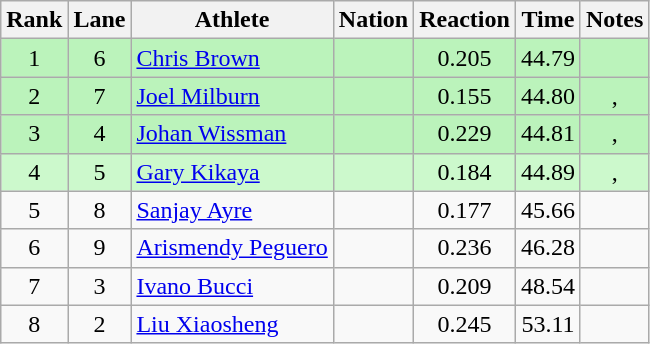<table class="wikitable sortable" style="text-align:center">
<tr>
<th>Rank</th>
<th>Lane</th>
<th>Athlete</th>
<th>Nation</th>
<th>Reaction</th>
<th>Time</th>
<th>Notes</th>
</tr>
<tr bgcolor=bbf3bb>
<td>1</td>
<td>6</td>
<td align=left><a href='#'>Chris Brown</a></td>
<td align=left></td>
<td>0.205</td>
<td>44.79</td>
<td></td>
</tr>
<tr bgcolor=bbf3bb>
<td>2</td>
<td>7</td>
<td align=left><a href='#'>Joel Milburn</a></td>
<td align=left></td>
<td>0.155</td>
<td>44.80</td>
<td>, </td>
</tr>
<tr bgcolor=bbf3bb>
<td>3</td>
<td>4</td>
<td align=left><a href='#'>Johan Wissman</a></td>
<td align=left></td>
<td>0.229</td>
<td>44.81</td>
<td>, </td>
</tr>
<tr bgcolor=ccf9cc>
<td>4</td>
<td>5</td>
<td align=left><a href='#'>Gary Kikaya</a></td>
<td align=left></td>
<td>0.184</td>
<td>44.89</td>
<td>, </td>
</tr>
<tr>
<td>5</td>
<td>8</td>
<td align=left><a href='#'>Sanjay Ayre</a></td>
<td align=left></td>
<td>0.177</td>
<td>45.66</td>
<td></td>
</tr>
<tr>
<td>6</td>
<td>9</td>
<td align=left><a href='#'>Arismendy Peguero</a></td>
<td align=left></td>
<td>0.236</td>
<td>46.28</td>
<td></td>
</tr>
<tr>
<td>7</td>
<td>3</td>
<td align=left><a href='#'>Ivano Bucci</a></td>
<td align=left></td>
<td>0.209</td>
<td>48.54</td>
<td></td>
</tr>
<tr>
<td>8</td>
<td>2</td>
<td align=left><a href='#'>Liu Xiaosheng</a></td>
<td align=left></td>
<td>0.245</td>
<td>53.11</td>
<td></td>
</tr>
</table>
